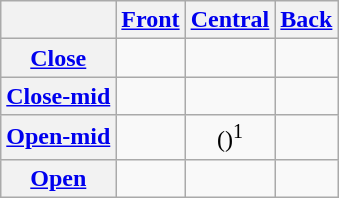<table class="wikitable" border="1" style="text-align:center;">
<tr>
<th></th>
<th><a href='#'>Front</a></th>
<th><a href='#'>Central</a></th>
<th><a href='#'>Back</a></th>
</tr>
<tr>
<th><a href='#'>Close</a></th>
<td></td>
<td></td>
<td></td>
</tr>
<tr>
<th><a href='#'>Close-mid</a></th>
<td></td>
<td></td>
<td></td>
</tr>
<tr>
<th><a href='#'>Open-mid</a></th>
<td></td>
<td>()<sup>1</sup></td>
<td></td>
</tr>
<tr>
<th><a href='#'>Open</a></th>
<td></td>
<td></td>
<td></td>
</tr>
</table>
